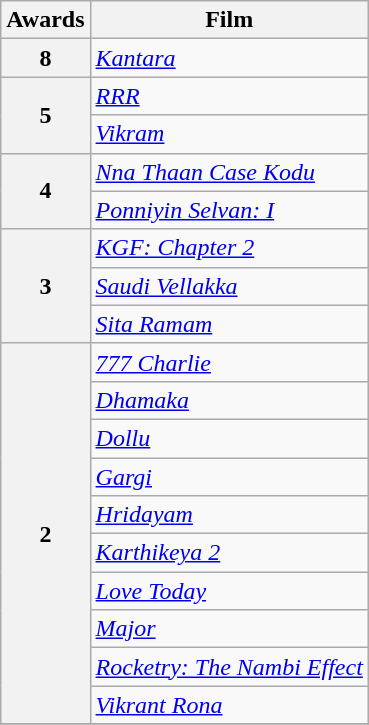<table class="wikitable" style="display:inline-table;">
<tr>
<th>Awards</th>
<th>Film</th>
</tr>
<tr>
<th>8</th>
<td><a href='#'><em>Kantara</em></a></td>
</tr>
<tr>
<th rowspan="2">5</th>
<td><em><a href='#'>RRR</a></em></td>
</tr>
<tr>
<td><a href='#'><em>Vikram</em></a></td>
</tr>
<tr>
<th rowspan="2">4</th>
<td><em><a href='#'>Nna Thaan Case Kodu</a></em></td>
</tr>
<tr>
<td><em><a href='#'>Ponniyin Selvan: I</a></em></td>
</tr>
<tr>
<th rowspan="3">3</th>
<td><em><a href='#'>KGF: Chapter 2</a></em></td>
</tr>
<tr>
<td><em><a href='#'>Saudi Vellakka</a></em></td>
</tr>
<tr>
<td><em><a href='#'>Sita Ramam</a></em></td>
</tr>
<tr>
<th rowspan="10">2</th>
<td><em><a href='#'>777 Charlie</a></em></td>
</tr>
<tr>
<td><a href='#'><em>Dhamaka</em></a></td>
</tr>
<tr>
<td><a href='#'><em>Dollu</em></a></td>
</tr>
<tr>
<td><a href='#'><em>Gargi</em></a></td>
</tr>
<tr>
<td><em><a href='#'>Hridayam</a></em></td>
</tr>
<tr>
<td><em><a href='#'>Karthikeya 2</a></em></td>
</tr>
<tr>
<td><a href='#'><em>Love Today</em></a></td>
</tr>
<tr>
<td><a href='#'><em>Major</em></a></td>
</tr>
<tr>
<td><em><a href='#'>Rocketry: The Nambi Effect</a></em></td>
</tr>
<tr>
<td><a href='#'><em>Vikrant Rona</em></a></td>
</tr>
<tr>
</tr>
</table>
